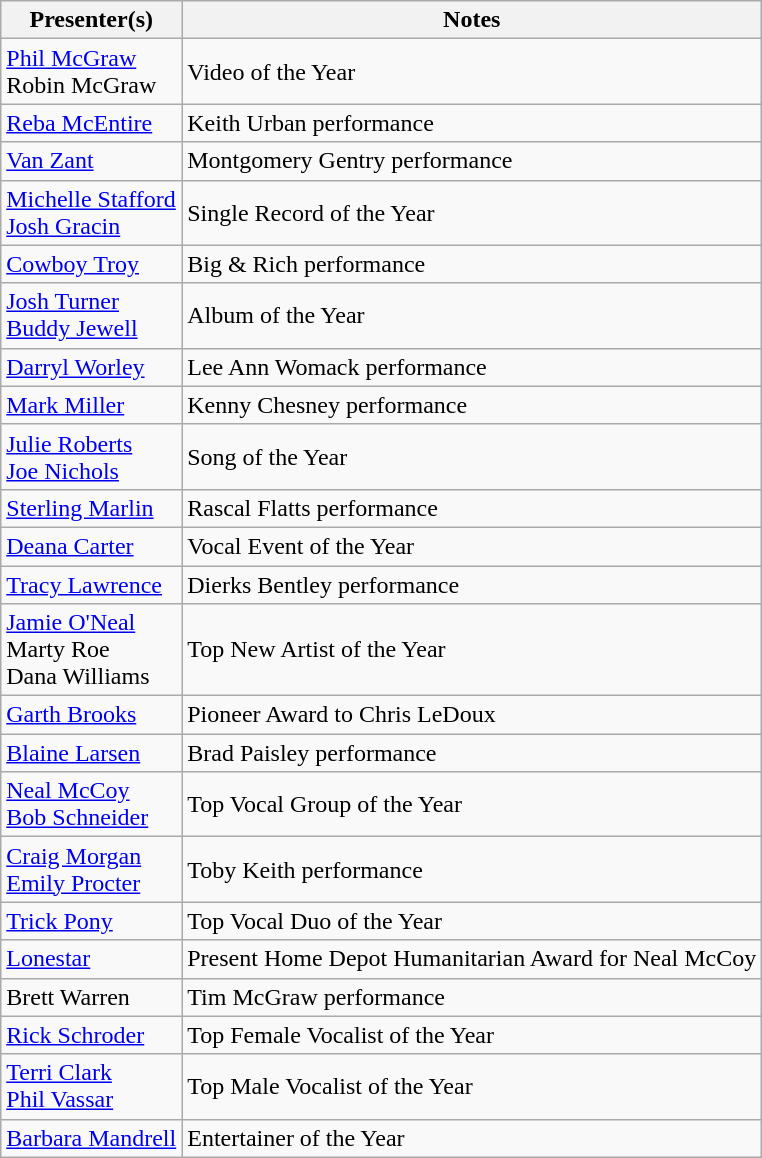<table class="wikitable">
<tr>
<th>Presenter(s)</th>
<th>Notes</th>
</tr>
<tr>
<td><a href='#'>Phil McGraw</a><br>Robin McGraw</td>
<td>Video of the Year</td>
</tr>
<tr>
<td><a href='#'>Reba McEntire</a></td>
<td>Keith Urban performance</td>
</tr>
<tr>
<td><a href='#'>Van Zant</a></td>
<td>Montgomery Gentry performance</td>
</tr>
<tr>
<td><a href='#'>Michelle Stafford</a><br><a href='#'>Josh Gracin</a></td>
<td>Single Record of the Year</td>
</tr>
<tr>
<td><a href='#'>Cowboy Troy</a></td>
<td>Big & Rich performance</td>
</tr>
<tr>
<td><a href='#'>Josh Turner</a><br><a href='#'>Buddy Jewell</a></td>
<td>Album of the Year</td>
</tr>
<tr>
<td><a href='#'>Darryl Worley</a></td>
<td>Lee Ann Womack performance</td>
</tr>
<tr>
<td><a href='#'>Mark Miller</a></td>
<td>Kenny Chesney performance</td>
</tr>
<tr>
<td><a href='#'>Julie Roberts</a><br><a href='#'>Joe Nichols</a></td>
<td>Song of the Year</td>
</tr>
<tr>
<td><a href='#'>Sterling Marlin</a></td>
<td>Rascal Flatts performance</td>
</tr>
<tr>
<td><a href='#'>Deana Carter</a></td>
<td>Vocal Event of the Year</td>
</tr>
<tr>
<td><a href='#'>Tracy Lawrence</a></td>
<td>Dierks Bentley performance</td>
</tr>
<tr>
<td><a href='#'>Jamie O'Neal</a><br>Marty Roe<br>Dana Williams</td>
<td>Top New Artist of the Year</td>
</tr>
<tr>
<td><a href='#'>Garth Brooks</a></td>
<td>Pioneer Award to Chris LeDoux</td>
</tr>
<tr>
<td><a href='#'>Blaine Larsen</a></td>
<td>Brad Paisley performance</td>
</tr>
<tr>
<td><a href='#'>Neal McCoy</a><br><a href='#'>Bob Schneider</a></td>
<td>Top Vocal Group of the Year</td>
</tr>
<tr>
<td><a href='#'>Craig Morgan</a><br><a href='#'>Emily Procter</a></td>
<td>Toby Keith performance</td>
</tr>
<tr>
<td><a href='#'>Trick Pony</a></td>
<td>Top Vocal Duo of the Year</td>
</tr>
<tr>
<td><a href='#'>Lonestar</a></td>
<td>Present Home Depot Humanitarian Award for Neal McCoy</td>
</tr>
<tr>
<td>Brett Warren</td>
<td>Tim McGraw performance</td>
</tr>
<tr>
<td><a href='#'>Rick Schroder</a></td>
<td>Top Female Vocalist of the Year</td>
</tr>
<tr>
<td><a href='#'>Terri Clark</a><br><a href='#'>Phil Vassar</a></td>
<td>Top Male Vocalist of the Year</td>
</tr>
<tr>
<td><a href='#'>Barbara Mandrell</a></td>
<td>Entertainer of the Year</td>
</tr>
</table>
